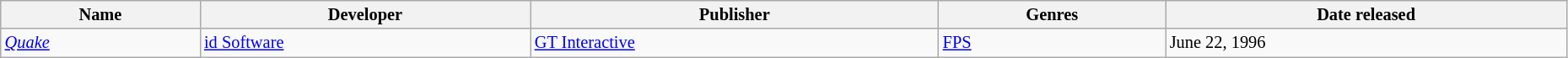<table class="wikitable sortable" style="font-size:85%; width:98%">
<tr>
<th>Name</th>
<th>Developer</th>
<th>Publisher</th>
<th>Genres</th>
<th>Date released</th>
</tr>
<tr>
<td><em><a href='#'>Quake</a></em></td>
<td><a href='#'>id Software</a></td>
<td><a href='#'>GT Interactive</a></td>
<td><a href='#'>FPS</a></td>
<td>June 22, 1996</td>
</tr>
</table>
